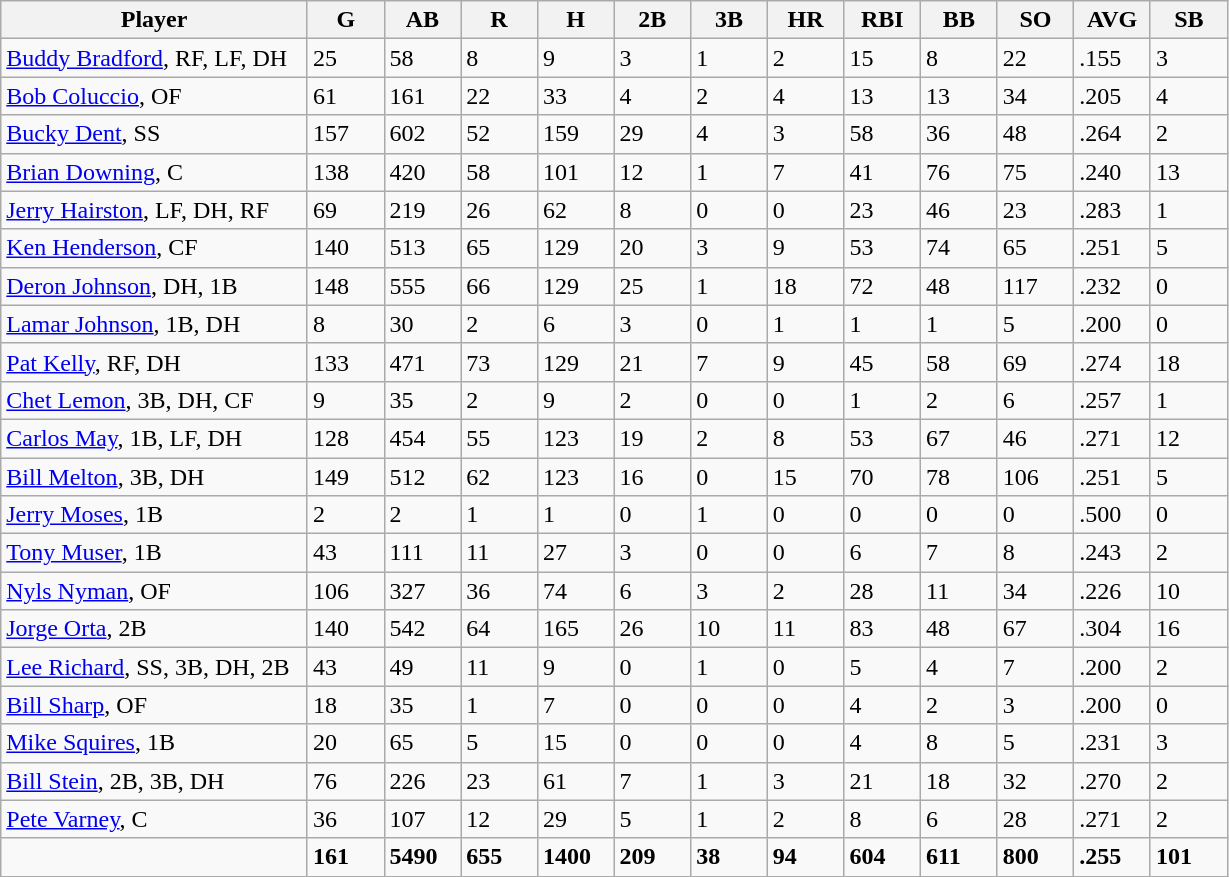<table class="wikitable sortable">
<tr>
<th bgcolor="#DDDDFF" width="24%">Player</th>
<th bgcolor="#DDDDFF" width="6%">G</th>
<th bgcolor="#DDDDFF" width="6%">AB</th>
<th bgcolor="#DDDDFF" width="6%">R</th>
<th bgcolor="#DDDDFF" width="6%">H</th>
<th bgcolor="#DDDDFF" width="6%">2B</th>
<th bgcolor="#DDDDFF" width="6%">3B</th>
<th bgcolor="#DDDDFF" width="6%">HR</th>
<th bgcolor="#DDDDFF" width="6%">RBI</th>
<th bgcolor="#DDDDFF" width="6%">BB</th>
<th bgcolor="#DDDDFF" width="6%">SO</th>
<th bgcolor="#DDDDFF" width="6%">AVG</th>
<th bgcolor="#DDDDFF" width="6%">SB</th>
</tr>
<tr>
<td><a href='#'>Buddy Bradford</a>, RF, LF, DH</td>
<td>25</td>
<td>58</td>
<td>8</td>
<td>9</td>
<td>3</td>
<td>1</td>
<td>2</td>
<td>15</td>
<td>8</td>
<td>22</td>
<td>.155</td>
<td>3</td>
</tr>
<tr>
<td><a href='#'>Bob Coluccio</a>, OF</td>
<td>61</td>
<td>161</td>
<td>22</td>
<td>33</td>
<td>4</td>
<td>2</td>
<td>4</td>
<td>13</td>
<td>13</td>
<td>34</td>
<td>.205</td>
<td>4</td>
</tr>
<tr>
<td><a href='#'>Bucky Dent</a>, SS</td>
<td>157</td>
<td>602</td>
<td>52</td>
<td>159</td>
<td>29</td>
<td>4</td>
<td>3</td>
<td>58</td>
<td>36</td>
<td>48</td>
<td>.264</td>
<td>2</td>
</tr>
<tr>
<td><a href='#'>Brian Downing</a>, C</td>
<td>138</td>
<td>420</td>
<td>58</td>
<td>101</td>
<td>12</td>
<td>1</td>
<td>7</td>
<td>41</td>
<td>76</td>
<td>75</td>
<td>.240</td>
<td>13</td>
</tr>
<tr>
<td><a href='#'>Jerry Hairston</a>, LF, DH, RF</td>
<td>69</td>
<td>219</td>
<td>26</td>
<td>62</td>
<td>8</td>
<td>0</td>
<td>0</td>
<td>23</td>
<td>46</td>
<td>23</td>
<td>.283</td>
<td>1</td>
</tr>
<tr>
<td><a href='#'>Ken Henderson</a>, CF</td>
<td>140</td>
<td>513</td>
<td>65</td>
<td>129</td>
<td>20</td>
<td>3</td>
<td>9</td>
<td>53</td>
<td>74</td>
<td>65</td>
<td>.251</td>
<td>5</td>
</tr>
<tr>
<td><a href='#'>Deron Johnson</a>, DH, 1B</td>
<td>148</td>
<td>555</td>
<td>66</td>
<td>129</td>
<td>25</td>
<td>1</td>
<td>18</td>
<td>72</td>
<td>48</td>
<td>117</td>
<td>.232</td>
<td>0</td>
</tr>
<tr>
<td><a href='#'>Lamar Johnson</a>, 1B, DH</td>
<td>8</td>
<td>30</td>
<td>2</td>
<td>6</td>
<td>3</td>
<td>0</td>
<td>1</td>
<td>1</td>
<td>1</td>
<td>5</td>
<td>.200</td>
<td>0</td>
</tr>
<tr>
<td><a href='#'>Pat Kelly</a>, RF, DH</td>
<td>133</td>
<td>471</td>
<td>73</td>
<td>129</td>
<td>21</td>
<td>7</td>
<td>9</td>
<td>45</td>
<td>58</td>
<td>69</td>
<td>.274</td>
<td>18</td>
</tr>
<tr>
<td><a href='#'>Chet Lemon</a>, 3B, DH, CF</td>
<td>9</td>
<td>35</td>
<td>2</td>
<td>9</td>
<td>2</td>
<td>0</td>
<td>0</td>
<td>1</td>
<td>2</td>
<td>6</td>
<td>.257</td>
<td>1</td>
</tr>
<tr>
<td><a href='#'>Carlos May</a>, 1B, LF, DH</td>
<td>128</td>
<td>454</td>
<td>55</td>
<td>123</td>
<td>19</td>
<td>2</td>
<td>8</td>
<td>53</td>
<td>67</td>
<td>46</td>
<td>.271</td>
<td>12</td>
</tr>
<tr>
<td><a href='#'>Bill Melton</a>, 3B, DH</td>
<td>149</td>
<td>512</td>
<td>62</td>
<td>123</td>
<td>16</td>
<td>0</td>
<td>15</td>
<td>70</td>
<td>78</td>
<td>106</td>
<td>.251</td>
<td>5</td>
</tr>
<tr>
<td><a href='#'>Jerry Moses</a>, 1B</td>
<td>2</td>
<td>2</td>
<td>1</td>
<td>1</td>
<td>0</td>
<td>1</td>
<td>0</td>
<td>0</td>
<td>0</td>
<td>0</td>
<td>.500</td>
<td>0</td>
</tr>
<tr>
<td><a href='#'>Tony Muser</a>, 1B</td>
<td>43</td>
<td>111</td>
<td>11</td>
<td>27</td>
<td>3</td>
<td>0</td>
<td>0</td>
<td>6</td>
<td>7</td>
<td>8</td>
<td>.243</td>
<td>2</td>
</tr>
<tr>
<td><a href='#'>Nyls Nyman</a>, OF</td>
<td>106</td>
<td>327</td>
<td>36</td>
<td>74</td>
<td>6</td>
<td>3</td>
<td>2</td>
<td>28</td>
<td>11</td>
<td>34</td>
<td>.226</td>
<td>10</td>
</tr>
<tr>
<td><a href='#'>Jorge Orta</a>, 2B</td>
<td>140</td>
<td>542</td>
<td>64</td>
<td>165</td>
<td>26</td>
<td>10</td>
<td>11</td>
<td>83</td>
<td>48</td>
<td>67</td>
<td>.304</td>
<td>16</td>
</tr>
<tr>
<td><a href='#'>Lee Richard</a>, SS, 3B, DH, 2B</td>
<td>43</td>
<td>49</td>
<td>11</td>
<td>9</td>
<td>0</td>
<td>1</td>
<td>0</td>
<td>5</td>
<td>4</td>
<td>7</td>
<td>.200</td>
<td>2</td>
</tr>
<tr>
<td><a href='#'>Bill Sharp</a>, OF</td>
<td>18</td>
<td>35</td>
<td>1</td>
<td>7</td>
<td>0</td>
<td>0</td>
<td>0</td>
<td>4</td>
<td>2</td>
<td>3</td>
<td>.200</td>
<td>0</td>
</tr>
<tr>
<td><a href='#'>Mike Squires</a>, 1B</td>
<td>20</td>
<td>65</td>
<td>5</td>
<td>15</td>
<td>0</td>
<td>0</td>
<td>0</td>
<td>4</td>
<td>8</td>
<td>5</td>
<td>.231</td>
<td>3</td>
</tr>
<tr>
<td><a href='#'>Bill Stein</a>, 2B, 3B, DH</td>
<td>76</td>
<td>226</td>
<td>23</td>
<td>61</td>
<td>7</td>
<td>1</td>
<td>3</td>
<td>21</td>
<td>18</td>
<td>32</td>
<td>.270</td>
<td>2</td>
</tr>
<tr>
<td><a href='#'>Pete Varney</a>, C</td>
<td>36</td>
<td>107</td>
<td>12</td>
<td>29</td>
<td>5</td>
<td>1</td>
<td>2</td>
<td>8</td>
<td>6</td>
<td>28</td>
<td>.271</td>
<td>2</td>
</tr>
<tr class="sortbottom">
<td></td>
<td><strong>161</strong></td>
<td><strong>5490</strong></td>
<td><strong>655</strong></td>
<td><strong>1400</strong></td>
<td><strong>209</strong></td>
<td><strong>38</strong></td>
<td><strong>94</strong></td>
<td><strong>604</strong></td>
<td><strong>611</strong></td>
<td><strong>800</strong></td>
<td><strong>.255</strong></td>
<td><strong>101</strong></td>
</tr>
</table>
